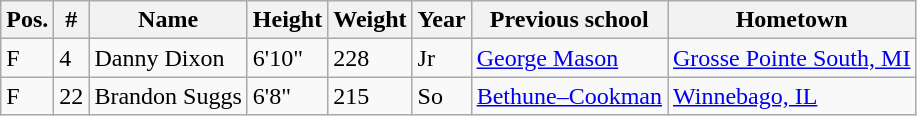<table class="wikitable sortable" border="1">
<tr>
<th>Pos.</th>
<th>#</th>
<th>Name</th>
<th>Height</th>
<th>Weight</th>
<th>Year</th>
<th class="unsortable">Previous school</th>
<th>Hometown</th>
</tr>
<tr>
<td>F</td>
<td>4</td>
<td>Danny Dixon</td>
<td>6'10"</td>
<td>228</td>
<td>Jr</td>
<td><a href='#'>George Mason</a></td>
<td><a href='#'>Grosse Pointe South, MI</a></td>
</tr>
<tr>
<td>F</td>
<td>22</td>
<td>Brandon Suggs</td>
<td>6'8"</td>
<td>215</td>
<td>So</td>
<td><a href='#'>Bethune–Cookman</a></td>
<td><a href='#'>Winnebago, IL</a></td>
</tr>
</table>
